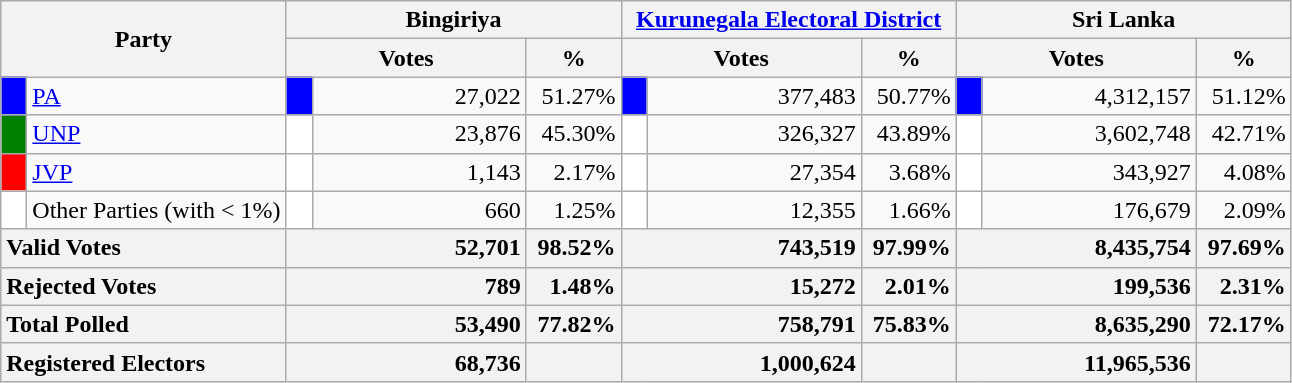<table class="wikitable">
<tr>
<th colspan="2" width="144px"rowspan="2">Party</th>
<th colspan="3" width="216px">Bingiriya</th>
<th colspan="3" width="216px"><a href='#'>Kurunegala Electoral District</a></th>
<th colspan="3" width="216px">Sri Lanka</th>
</tr>
<tr>
<th colspan="2" width="144px">Votes</th>
<th>%</th>
<th colspan="2" width="144px">Votes</th>
<th>%</th>
<th colspan="2" width="144px">Votes</th>
<th>%</th>
</tr>
<tr>
<td style="background-color:blue;" width="10px"></td>
<td style="text-align:left;"><a href='#'>PA</a></td>
<td style="background-color:blue;" width="10px"></td>
<td style="text-align:right;">27,022</td>
<td style="text-align:right;">51.27%</td>
<td style="background-color:blue;" width="10px"></td>
<td style="text-align:right;">377,483</td>
<td style="text-align:right;">50.77%</td>
<td style="background-color:blue;" width="10px"></td>
<td style="text-align:right;">4,312,157</td>
<td style="text-align:right;">51.12%</td>
</tr>
<tr>
<td style="background-color:green;" width="10px"></td>
<td style="text-align:left;"><a href='#'>UNP</a></td>
<td style="background-color:white;" width="10px"></td>
<td style="text-align:right;">23,876</td>
<td style="text-align:right;">45.30%</td>
<td style="background-color:white;" width="10px"></td>
<td style="text-align:right;">326,327</td>
<td style="text-align:right;">43.89%</td>
<td style="background-color:white;" width="10px"></td>
<td style="text-align:right;">3,602,748</td>
<td style="text-align:right;">42.71%</td>
</tr>
<tr>
<td style="background-color:red;" width="10px"></td>
<td style="text-align:left;"><a href='#'>JVP</a></td>
<td style="background-color:white;" width="10px"></td>
<td style="text-align:right;">1,143</td>
<td style="text-align:right;">2.17%</td>
<td style="background-color:white;" width="10px"></td>
<td style="text-align:right;">27,354</td>
<td style="text-align:right;">3.68%</td>
<td style="background-color:white;" width="10px"></td>
<td style="text-align:right;">343,927</td>
<td style="text-align:right;">4.08%</td>
</tr>
<tr>
<td style="background-color:white;" width="10px"></td>
<td style="text-align:left;">Other Parties (with < 1%)</td>
<td style="background-color:white;" width="10px"></td>
<td style="text-align:right;">660</td>
<td style="text-align:right;">1.25%</td>
<td style="background-color:white;" width="10px"></td>
<td style="text-align:right;">12,355</td>
<td style="text-align:right;">1.66%</td>
<td style="background-color:white;" width="10px"></td>
<td style="text-align:right;">176,679</td>
<td style="text-align:right;">2.09%</td>
</tr>
<tr>
<th colspan="2" width="144px"style="text-align:left;">Valid Votes</th>
<th style="text-align:right;"colspan="2" width="144px">52,701</th>
<th style="text-align:right;">98.52%</th>
<th style="text-align:right;"colspan="2" width="144px">743,519</th>
<th style="text-align:right;">97.99%</th>
<th style="text-align:right;"colspan="2" width="144px">8,435,754</th>
<th style="text-align:right;">97.69%</th>
</tr>
<tr>
<th colspan="2" width="144px"style="text-align:left;">Rejected Votes</th>
<th style="text-align:right;"colspan="2" width="144px">789</th>
<th style="text-align:right;">1.48%</th>
<th style="text-align:right;"colspan="2" width="144px">15,272</th>
<th style="text-align:right;">2.01%</th>
<th style="text-align:right;"colspan="2" width="144px">199,536</th>
<th style="text-align:right;">2.31%</th>
</tr>
<tr>
<th colspan="2" width="144px"style="text-align:left;">Total Polled</th>
<th style="text-align:right;"colspan="2" width="144px">53,490</th>
<th style="text-align:right;">77.82%</th>
<th style="text-align:right;"colspan="2" width="144px">758,791</th>
<th style="text-align:right;">75.83%</th>
<th style="text-align:right;"colspan="2" width="144px">8,635,290</th>
<th style="text-align:right;">72.17%</th>
</tr>
<tr>
<th colspan="2" width="144px"style="text-align:left;">Registered Electors</th>
<th style="text-align:right;"colspan="2" width="144px">68,736</th>
<th></th>
<th style="text-align:right;"colspan="2" width="144px">1,000,624</th>
<th></th>
<th style="text-align:right;"colspan="2" width="144px">11,965,536</th>
<th></th>
</tr>
</table>
